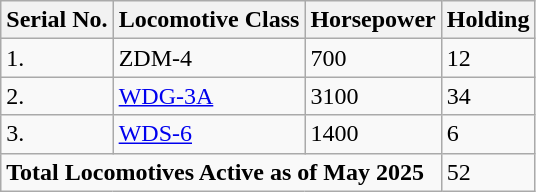<table class="wikitable">
<tr>
<th>Serial No.</th>
<th>Locomotive Class</th>
<th>Horsepower</th>
<th>Holding</th>
</tr>
<tr>
<td>1.</td>
<td>ZDM-4</td>
<td>700</td>
<td>12</td>
</tr>
<tr>
<td>2.</td>
<td><a href='#'>WDG-3A</a></td>
<td>3100</td>
<td>34</td>
</tr>
<tr>
<td>3.</td>
<td><a href='#'>WDS-6</a></td>
<td>1400</td>
<td>6</td>
</tr>
<tr>
<td colspan="3"><strong>Total Locomotives Active as of May 2025</strong></td>
<td>52</td>
</tr>
</table>
